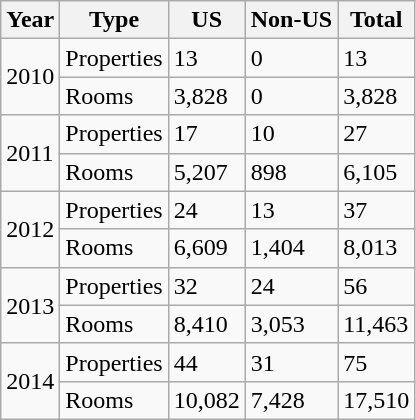<table class="wikitable mw-collapsible mw-collapsed">
<tr>
<th class="unsortable">Year</th>
<th>Type</th>
<th>US</th>
<th>Non-US</th>
<th>Total</th>
</tr>
<tr>
<td rowspan=2>2010</td>
<td>Properties</td>
<td>13</td>
<td>0</td>
<td>13</td>
</tr>
<tr>
<td>Rooms</td>
<td>3,828</td>
<td>0</td>
<td>3,828</td>
</tr>
<tr>
<td rowspan=2>2011</td>
<td>Properties</td>
<td>17</td>
<td>10</td>
<td>27</td>
</tr>
<tr>
<td>Rooms</td>
<td>5,207</td>
<td>898</td>
<td>6,105</td>
</tr>
<tr>
<td rowspan=2>2012</td>
<td>Properties</td>
<td>24</td>
<td>13</td>
<td>37</td>
</tr>
<tr>
<td>Rooms</td>
<td>6,609</td>
<td>1,404</td>
<td>8,013</td>
</tr>
<tr>
<td rowspan=2>2013</td>
<td>Properties</td>
<td>32</td>
<td>24</td>
<td>56</td>
</tr>
<tr>
<td>Rooms</td>
<td>8,410</td>
<td>3,053</td>
<td>11,463</td>
</tr>
<tr>
<td rowspan=2>2014</td>
<td>Properties</td>
<td>44</td>
<td>31</td>
<td>75</td>
</tr>
<tr>
<td>Rooms</td>
<td>10,082</td>
<td>7,428</td>
<td>17,510</td>
</tr>
</table>
